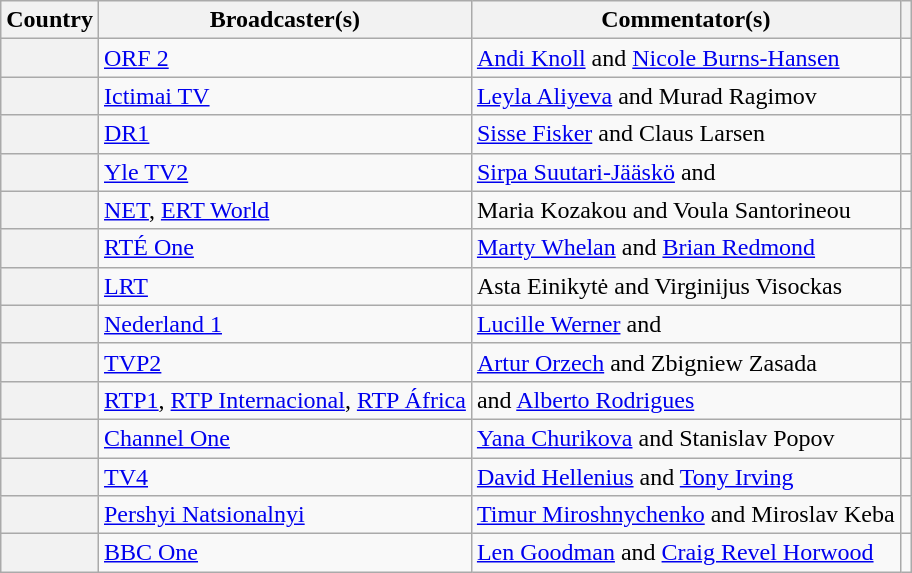<table class="wikitable plainrowheaders">
<tr>
<th scope="col">Country</th>
<th scope="col">Broadcaster(s)</th>
<th scope="col">Commentator(s)</th>
<th scope="col"></th>
</tr>
<tr>
<th scope="row"></th>
<td><a href='#'>ORF 2</a></td>
<td><a href='#'>Andi Knoll</a> and <a href='#'>Nicole Burns-Hansen</a></td>
<td></td>
</tr>
<tr>
<th scope="row"></th>
<td><a href='#'>Ictimai TV</a></td>
<td><a href='#'>Leyla Aliyeva</a> and Murad Ragimov</td>
<td></td>
</tr>
<tr>
<th scope="row"></th>
<td><a href='#'>DR1</a></td>
<td><a href='#'>Sisse Fisker</a> and Claus Larsen</td>
<td></td>
</tr>
<tr>
<th scope="row"></th>
<td><a href='#'>Yle TV2</a></td>
<td><a href='#'>Sirpa Suutari-Jääskö</a> and </td>
<td></td>
</tr>
<tr>
<th scope="row"></th>
<td><a href='#'>NET</a>, <a href='#'>ERT World</a></td>
<td>Maria Kozakou and Voula Santorineou</td>
<td></td>
</tr>
<tr>
<th scope="row"></th>
<td><a href='#'>RTÉ One</a></td>
<td><a href='#'>Marty Whelan</a> and <a href='#'>Brian Redmond</a></td>
<td></td>
</tr>
<tr>
<th scope="row"></th>
<td><a href='#'>LRT</a></td>
<td>Asta Einikytė and Virginijus Visockas</td>
<td></td>
</tr>
<tr>
<th scope="row"></th>
<td><a href='#'>Nederland 1</a></td>
<td><a href='#'>Lucille Werner</a> and </td>
<td></td>
</tr>
<tr>
<th scope="row"></th>
<td><a href='#'>TVP2</a></td>
<td><a href='#'>Artur Orzech</a> and Zbigniew Zasada</td>
<td></td>
</tr>
<tr>
<th scope="row"></th>
<td><a href='#'>RTP1</a>, <a href='#'>RTP Internacional</a>, <a href='#'>RTP África</a></td>
<td> and <a href='#'>Alberto Rodrigues</a></td>
<td></td>
</tr>
<tr>
<th scope="row"></th>
<td><a href='#'>Channel One</a></td>
<td><a href='#'>Yana Churikova</a> and Stanislav Popov</td>
<td></td>
</tr>
<tr>
<th scope="row"></th>
<td><a href='#'>TV4</a></td>
<td><a href='#'>David Hellenius</a> and <a href='#'>Tony Irving</a></td>
<td></td>
</tr>
<tr>
<th scope="row"></th>
<td><a href='#'>Pershyi Natsionalnyi</a></td>
<td><a href='#'>Timur Miroshnychenko</a> and Miroslav Keba</td>
<td></td>
</tr>
<tr>
<th scope="row"></th>
<td><a href='#'>BBC One</a></td>
<td><a href='#'>Len Goodman</a> and <a href='#'>Craig Revel Horwood</a></td>
<td></td>
</tr>
</table>
